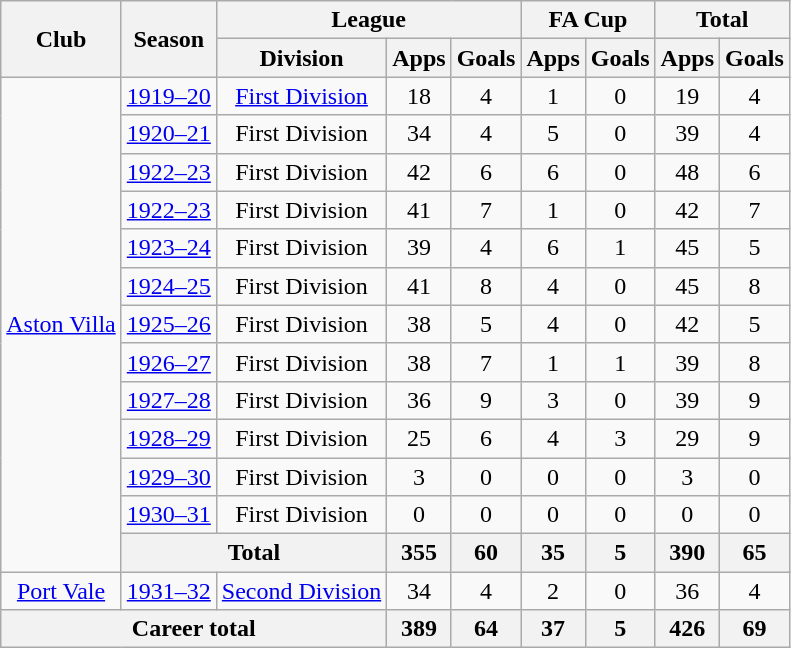<table class="wikitable" style="text-align: center;">
<tr>
<th rowspan="2">Club</th>
<th rowspan="2">Season</th>
<th colspan="3">League</th>
<th colspan="2">FA Cup</th>
<th colspan="2">Total</th>
</tr>
<tr>
<th>Division</th>
<th>Apps</th>
<th>Goals</th>
<th>Apps</th>
<th>Goals</th>
<th>Apps</th>
<th>Goals</th>
</tr>
<tr>
<td rowspan="13"><a href='#'>Aston Villa</a></td>
<td><a href='#'>1919–20</a></td>
<td><a href='#'>First Division</a></td>
<td>18</td>
<td>4</td>
<td>1</td>
<td>0</td>
<td>19</td>
<td>4</td>
</tr>
<tr>
<td><a href='#'>1920–21</a></td>
<td>First Division</td>
<td>34</td>
<td>4</td>
<td>5</td>
<td>0</td>
<td>39</td>
<td>4</td>
</tr>
<tr>
<td><a href='#'>1922–23</a></td>
<td>First Division</td>
<td>42</td>
<td>6</td>
<td>6</td>
<td>0</td>
<td>48</td>
<td>6</td>
</tr>
<tr>
<td><a href='#'>1922–23</a></td>
<td>First Division</td>
<td>41</td>
<td>7</td>
<td>1</td>
<td>0</td>
<td>42</td>
<td>7</td>
</tr>
<tr>
<td><a href='#'>1923–24</a></td>
<td>First Division</td>
<td>39</td>
<td>4</td>
<td>6</td>
<td>1</td>
<td>45</td>
<td>5</td>
</tr>
<tr>
<td><a href='#'>1924–25</a></td>
<td>First Division</td>
<td>41</td>
<td>8</td>
<td>4</td>
<td>0</td>
<td>45</td>
<td>8</td>
</tr>
<tr>
<td><a href='#'>1925–26</a></td>
<td>First Division</td>
<td>38</td>
<td>5</td>
<td>4</td>
<td>0</td>
<td>42</td>
<td>5</td>
</tr>
<tr>
<td><a href='#'>1926–27</a></td>
<td>First Division</td>
<td>38</td>
<td>7</td>
<td>1</td>
<td>1</td>
<td>39</td>
<td>8</td>
</tr>
<tr>
<td><a href='#'>1927–28</a></td>
<td>First Division</td>
<td>36</td>
<td>9</td>
<td>3</td>
<td>0</td>
<td>39</td>
<td>9</td>
</tr>
<tr>
<td><a href='#'>1928–29</a></td>
<td>First Division</td>
<td>25</td>
<td>6</td>
<td>4</td>
<td>3</td>
<td>29</td>
<td>9</td>
</tr>
<tr>
<td><a href='#'>1929–30</a></td>
<td>First Division</td>
<td>3</td>
<td>0</td>
<td>0</td>
<td>0</td>
<td>3</td>
<td>0</td>
</tr>
<tr>
<td><a href='#'>1930–31</a></td>
<td>First Division</td>
<td>0</td>
<td>0</td>
<td>0</td>
<td>0</td>
<td>0</td>
<td>0</td>
</tr>
<tr>
<th colspan="2">Total</th>
<th>355</th>
<th>60</th>
<th>35</th>
<th>5</th>
<th>390</th>
<th>65</th>
</tr>
<tr>
<td><a href='#'>Port Vale</a></td>
<td><a href='#'>1931–32</a></td>
<td><a href='#'>Second Division</a></td>
<td>34</td>
<td>4</td>
<td>2</td>
<td>0</td>
<td>36</td>
<td>4</td>
</tr>
<tr>
<th colspan="3">Career total</th>
<th>389</th>
<th>64</th>
<th>37</th>
<th>5</th>
<th>426</th>
<th>69</th>
</tr>
</table>
